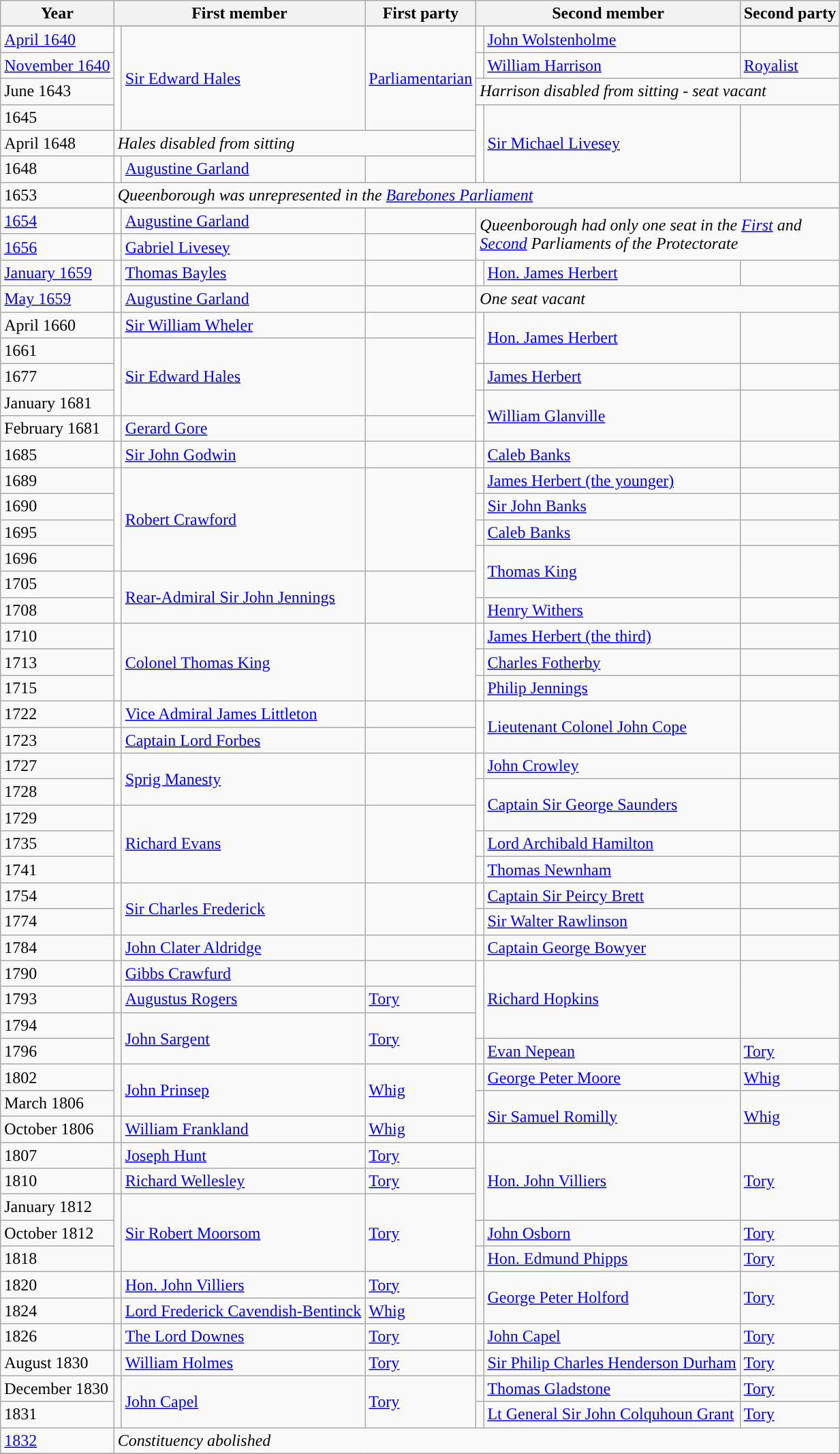<table class="wikitable">
<tr>
<th>Year</th>
<th colspan="2">First member</th>
<th>First party</th>
<th colspan="2">Second member</th>
<th>Second party</th>
</tr>
<tr>
</tr>
<tr>
<td><a href='#'>April 1640</a></td>
<td rowspan="4" style="color:inherit;background-color: white"></td>
<td rowspan="4"><a href='#'>Sir Edward Hales</a></td>
<td rowspan="4"><a href='#'>Parliamentarian</a></td>
<td style="color:inherit;background-color: white"></td>
<td><a href='#'>John Wolstenholme</a></td>
<td></td>
</tr>
<tr>
<td><a href='#'>November 1640</a></td>
<td style="color:inherit;background-color: white"></td>
<td><a href='#'>William Harrison</a></td>
<td><a href='#'>Royalist</a></td>
</tr>
<tr>
<td>June 1643</td>
<td colspan="3"><em>Harrison disabled from sitting - seat vacant</em></td>
</tr>
<tr>
<td>1645</td>
<td rowspan="3" style="color:inherit;background-color: white"></td>
<td rowspan="3"><a href='#'>Sir Michael Livesey</a></td>
<td rowspan="3"></td>
</tr>
<tr>
<td>April 1648</td>
<td colspan="3"><em>Hales disabled from sitting</em></td>
</tr>
<tr>
<td>1648</td>
<td style="color:inherit;background-color: white"></td>
<td><a href='#'>Augustine Garland</a></td>
<td></td>
</tr>
<tr>
<td>1653</td>
<td colspan="6"><em>Queenborough was unrepresented in the <a href='#'>Barebones Parliament</a></em></td>
</tr>
<tr>
</tr>
<tr>
<td><a href='#'>1654</a></td>
<td style="color:inherit;background-color: white"></td>
<td><a href='#'>Augustine Garland</a></td>
<td></td>
<td rowspan="2" colspan="3"><em>Queenborough had only one seat in the <a href='#'>First</a>  and <br><a href='#'>Second</a> Parliaments of the Protectorate</em></td>
</tr>
<tr>
<td><a href='#'>1656</a></td>
<td style="color:inherit;background-color: white"></td>
<td><a href='#'>Gabriel Livesey</a></td>
<td></td>
</tr>
<tr>
<td><a href='#'>January 1659</a></td>
<td style="color:inherit;background-color: white"></td>
<td><a href='#'>Thomas Bayles</a></td>
<td></td>
<td style="color:inherit;background-color: white"></td>
<td><a href='#'>Hon. James Herbert</a></td>
<td></td>
</tr>
<tr>
<td><a href='#'>May 1659</a></td>
<td style="color:inherit;background-color: white"></td>
<td><a href='#'>Augustine Garland</a></td>
<td></td>
<td colspan="3"><em>One seat vacant</em></td>
</tr>
<tr>
<td>April 1660</td>
<td style="color:inherit;background-color: white"></td>
<td><a href='#'>Sir William Wheler</a></td>
<td></td>
<td rowspan="2" style="color:inherit;background-color: white"></td>
<td rowspan="2"><a href='#'>Hon. James Herbert</a></td>
<td rowspan="2"></td>
</tr>
<tr>
<td>1661</td>
<td rowspan="3" style="color:inherit;background-color: white"></td>
<td rowspan="3"><a href='#'>Sir Edward Hales</a></td>
<td rowspan="3"></td>
</tr>
<tr>
<td>1677</td>
<td style="color:inherit;background-color: white"></td>
<td><a href='#'>James Herbert</a></td>
<td></td>
</tr>
<tr>
<td>January 1681</td>
<td rowspan="2" style="color:inherit;background-color: white"></td>
<td rowspan="2"><a href='#'>William Glanville</a></td>
<td rowspan="2"></td>
</tr>
<tr>
<td>February 1681</td>
<td style="color:inherit;background-color: white"></td>
<td><a href='#'>Gerard Gore</a></td>
<td></td>
</tr>
<tr>
<td>1685</td>
<td style="color:inherit;background-color: white"></td>
<td><a href='#'>Sir John Godwin</a></td>
<td></td>
<td style="color:inherit;background-color: white"></td>
<td><a href='#'>Caleb Banks</a></td>
<td></td>
</tr>
<tr>
<td>1689</td>
<td rowspan="4" style="color:inherit;background-color: white"></td>
<td rowspan="4"><a href='#'>Robert Crawford</a></td>
<td rowspan="4"></td>
<td style="color:inherit;background-color: white"></td>
<td><a href='#'>James Herbert (the younger)</a></td>
<td></td>
</tr>
<tr>
<td>1690</td>
<td style="color:inherit;background-color: white"></td>
<td><a href='#'>Sir John Banks</a></td>
<td></td>
</tr>
<tr>
<td>1695</td>
<td style="color:inherit;background-color: white"></td>
<td><a href='#'>Caleb Banks</a></td>
<td></td>
</tr>
<tr>
<td>1696</td>
<td rowspan="2" style="color:inherit;background-color: white"></td>
<td rowspan="2"><a href='#'>Thomas King</a></td>
<td rowspan="2"></td>
</tr>
<tr>
<td>1705</td>
<td rowspan="2" style="color:inherit;background-color: white"></td>
<td rowspan="2"><a href='#'>Rear-Admiral Sir John Jennings</a></td>
<td rowspan="2"></td>
</tr>
<tr>
<td>1708</td>
<td style="color:inherit;background-color: white"></td>
<td><a href='#'>Henry Withers</a></td>
<td></td>
</tr>
<tr>
<td>1710</td>
<td rowspan="3" style="color:inherit;background-color: white"></td>
<td rowspan="3"><a href='#'>Colonel Thomas King</a></td>
<td rowspan="3"></td>
<td style="color:inherit;background-color: white"></td>
<td><a href='#'>James Herbert (the third)</a></td>
<td></td>
</tr>
<tr>
<td>1713</td>
<td style="color:inherit;background-color: white"></td>
<td><a href='#'>Charles Fotherby</a></td>
<td></td>
</tr>
<tr>
<td>1715</td>
<td style="color:inherit;background-color: white"></td>
<td><a href='#'>Philip Jennings</a></td>
<td></td>
</tr>
<tr>
<td>1722</td>
<td style="color:inherit;background-color: white"></td>
<td><a href='#'>Vice Admiral James Littleton</a></td>
<td></td>
<td rowspan="2" style="color:inherit;background-color: white"></td>
<td rowspan="2"><a href='#'>Lieutenant Colonel John Cope</a></td>
<td rowspan="2"></td>
</tr>
<tr>
<td>1723</td>
<td style="color:inherit;background-color: white"></td>
<td><a href='#'>Captain Lord Forbes</a></td>
<td></td>
</tr>
<tr>
<td>1727</td>
<td rowspan="2" style="color:inherit;background-color: white"></td>
<td rowspan="2"><a href='#'>Sprig Manesty</a></td>
<td rowspan="2"></td>
<td style="color:inherit;background-color: white"></td>
<td><a href='#'>John Crowley</a></td>
<td></td>
</tr>
<tr>
<td>1728</td>
<td rowspan="2" style="color:inherit;background-color: white"></td>
<td rowspan="2"><a href='#'>Captain Sir George Saunders</a></td>
<td rowspan="2"></td>
</tr>
<tr>
<td>1729</td>
<td rowspan="3" style="color:inherit;background-color: white"></td>
<td rowspan="3"><a href='#'>Richard Evans</a></td>
<td rowspan="3"></td>
</tr>
<tr>
<td>1735</td>
<td style="color:inherit;background-color: white"></td>
<td><a href='#'>Lord Archibald Hamilton</a></td>
<td></td>
</tr>
<tr>
<td>1741</td>
<td style="color:inherit;background-color: white"></td>
<td><a href='#'>Thomas Newnham</a></td>
<td></td>
</tr>
<tr>
<td>1754</td>
<td rowspan="2" style="color:inherit;background-color: white"></td>
<td rowspan="2"><a href='#'>Sir Charles Frederick</a></td>
<td rowspan="2"></td>
<td style="color:inherit;background-color: white"></td>
<td><a href='#'>Captain Sir Peircy Brett</a></td>
<td></td>
</tr>
<tr>
<td>1774</td>
<td style="color:inherit;background-color: white"></td>
<td><a href='#'>Sir Walter Rawlinson</a></td>
<td></td>
</tr>
<tr>
<td>1784</td>
<td style="color:inherit;background-color: white"></td>
<td><a href='#'>John Clater Aldridge</a></td>
<td></td>
<td style="color:inherit;background-color: white"></td>
<td><a href='#'>Captain George Bowyer</a></td>
<td></td>
</tr>
<tr>
<td>1790</td>
<td style="color:inherit;background-color: white"></td>
<td><a href='#'>Gibbs Crawfurd</a></td>
<td></td>
<td rowspan="3" style="color:inherit;background-color: white"></td>
<td rowspan="3"><a href='#'>Richard Hopkins</a></td>
<td rowspan="3"></td>
</tr>
<tr>
<td>1793</td>
<td style="color:inherit;background-color: "></td>
<td><a href='#'>Augustus Rogers</a></td>
<td><a href='#'>Tory</a></td>
</tr>
<tr>
<td>1794</td>
<td rowspan="2" style="color:inherit;background-color: "></td>
<td rowspan="2"><a href='#'>John Sargent</a></td>
<td rowspan="2"><a href='#'>Tory</a></td>
</tr>
<tr>
<td>1796</td>
<td style="color:inherit;background-color: "></td>
<td><a href='#'>Evan Nepean</a></td>
<td><a href='#'>Tory</a></td>
</tr>
<tr>
<td>1802</td>
<td rowspan="2" style="color:inherit;background-color: "></td>
<td rowspan="2"><a href='#'>John Prinsep</a></td>
<td rowspan="2"><a href='#'>Whig</a></td>
<td style="color:inherit;background-color: "></td>
<td><a href='#'>George Peter Moore</a></td>
<td><a href='#'>Whig</a></td>
</tr>
<tr>
<td>March 1806</td>
<td rowspan="2" style="color:inherit;background-color: "></td>
<td rowspan="2"><a href='#'>Sir Samuel Romilly</a></td>
<td rowspan="2"><a href='#'>Whig</a></td>
</tr>
<tr>
<td>October 1806</td>
<td style="color:inherit;background-color: "></td>
<td><a href='#'>William Frankland</a></td>
<td><a href='#'>Whig</a></td>
</tr>
<tr>
<td>1807</td>
<td style="color:inherit;background-color: "></td>
<td><a href='#'>Joseph Hunt</a></td>
<td><a href='#'>Tory</a></td>
<td rowspan="3" style="color:inherit;background-color: "></td>
<td rowspan="3"><a href='#'>Hon. John Villiers</a></td>
<td rowspan="3"><a href='#'>Tory</a></td>
</tr>
<tr>
<td>1810</td>
<td style="color:inherit;background-color: "></td>
<td><a href='#'>Richard Wellesley</a></td>
<td><a href='#'>Tory</a></td>
</tr>
<tr>
<td>January 1812</td>
<td rowspan="3" style="color:inherit;background-color: "></td>
<td rowspan="3"><a href='#'>Sir Robert Moorsom</a></td>
<td rowspan="3"><a href='#'>Tory</a></td>
</tr>
<tr>
<td>October 1812</td>
<td style="color:inherit;background-color: "></td>
<td><a href='#'>John Osborn</a></td>
<td><a href='#'>Tory</a></td>
</tr>
<tr>
<td>1818</td>
<td style="color:inherit;background-color: "></td>
<td><a href='#'>Hon. Edmund Phipps</a></td>
<td><a href='#'>Tory</a></td>
</tr>
<tr>
<td>1820</td>
<td style="color:inherit;background-color: "></td>
<td><a href='#'>Hon. John Villiers</a></td>
<td><a href='#'>Tory</a></td>
<td rowspan="2" style="color:inherit;background-color: "></td>
<td rowspan="2"><a href='#'>George Peter Holford</a></td>
<td rowspan="2"><a href='#'>Tory</a></td>
</tr>
<tr>
<td>1824</td>
<td style="color:inherit;background-color: "></td>
<td><a href='#'>Lord Frederick Cavendish-Bentinck</a></td>
<td><a href='#'>Whig</a></td>
</tr>
<tr>
<td>1826</td>
<td style="color:inherit;background-color: "></td>
<td><a href='#'>The Lord Downes</a></td>
<td><a href='#'>Tory</a></td>
<td style="color:inherit;background-color: "></td>
<td><a href='#'>John Capel</a></td>
<td><a href='#'>Tory</a></td>
</tr>
<tr>
<td>August 1830</td>
<td style="color:inherit;background-color: "></td>
<td><a href='#'>William Holmes</a></td>
<td><a href='#'>Tory</a></td>
<td style="color:inherit;background-color: "></td>
<td><a href='#'>Sir Philip Charles Henderson Durham</a></td>
<td><a href='#'>Tory</a></td>
</tr>
<tr>
<td>December 1830</td>
<td rowspan="2" style="color:inherit;background-color: "></td>
<td rowspan="2"><a href='#'>John Capel</a></td>
<td rowspan="2"><a href='#'>Tory</a></td>
<td style="color:inherit;background-color: "></td>
<td><a href='#'>Thomas Gladstone</a></td>
<td><a href='#'>Tory</a></td>
</tr>
<tr>
<td>1831</td>
<td style="color:inherit;background-color: "></td>
<td><a href='#'>Lt General Sir John Colquhoun Grant</a></td>
<td><a href='#'>Tory</a></td>
</tr>
<tr>
<td><a href='#'>1832</a></td>
<td colspan="6"><em>Constituency abolished</em></td>
</tr>
<tr>
</tr>
</table>
